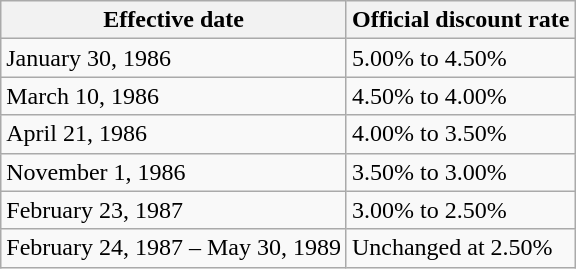<table class="wikitable">
<tr>
<th><strong>Effective date</strong></th>
<th>Official discount rate</th>
</tr>
<tr>
<td>January 30, 1986</td>
<td>5.00%  to 4.50%</td>
</tr>
<tr>
<td>March 10, 1986</td>
<td>4.50%  to 4.00%</td>
</tr>
<tr>
<td>April 21, 1986</td>
<td>4.00%  to 3.50%</td>
</tr>
<tr>
<td>November 1, 1986</td>
<td>3.50%  to 3.00%</td>
</tr>
<tr>
<td>February 23, 1987</td>
<td>3.00%  to 2.50%</td>
</tr>
<tr>
<td>February 24, 1987 – May 30, 1989</td>
<td>Unchanged at 2.50%</td>
</tr>
</table>
